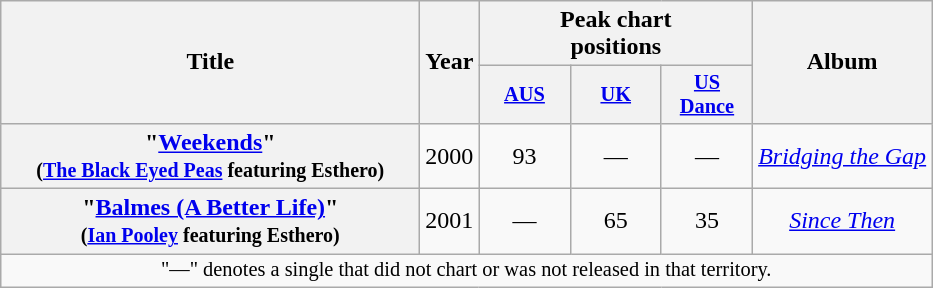<table class="wikitable plainrowheaders" style="text-align:center;">
<tr>
<th scope="col" rowspan="2" style="width:17em;">Title</th>
<th scope="col" rowspan="2" style="width:1em;">Year</th>
<th scope="col" colspan="3" style="width:1em;">Peak chart<br>positions</th>
<th scope="col" rowspan="2">Album</th>
</tr>
<tr>
<th scope="col" style="width:4em;font-size:85%;"><a href='#'>AUS</a><br></th>
<th scope="col" style="width:4em;font-size:85%;"><a href='#'>UK</a><br></th>
<th scope="col" style="width:4em;font-size:85%;"><a href='#'>US Dance</a><br></th>
</tr>
<tr>
<th scope="row">"<a href='#'>Weekends</a>" <br><small>(<a href='#'>The Black Eyed Peas</a> featuring Esthero)</small></th>
<td>2000</td>
<td>93</td>
<td>—</td>
<td>—</td>
<td><em><a href='#'>Bridging the Gap</a></em></td>
</tr>
<tr>
<th scope="row">"<a href='#'>Balmes (A Better Life)</a>" <br><small>(<a href='#'>Ian Pooley</a> featuring Esthero)</small></th>
<td>2001</td>
<td>—</td>
<td>65</td>
<td>35</td>
<td><em><a href='#'>Since Then</a></em></td>
</tr>
<tr>
<td colspan="6" style="font-size:85%">"—" denotes a single that did not chart or was not released in that territory.</td>
</tr>
</table>
